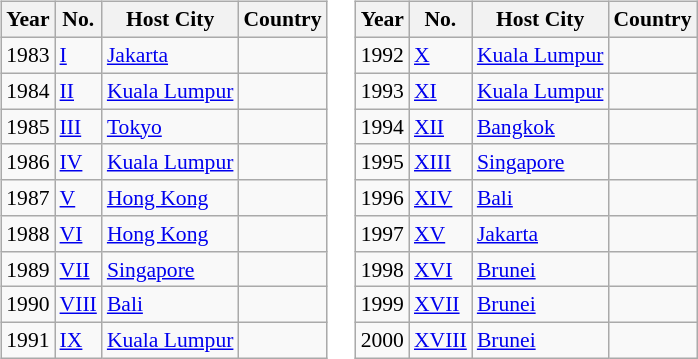<table>
<tr>
<td><br><table class="wikitable" style="font-size:90%">
<tr>
<th>Year</th>
<th>No.</th>
<th>Host City</th>
<th>Country</th>
</tr>
<tr>
<td>1983</td>
<td><a href='#'>I</a></td>
<td><a href='#'>Jakarta</a></td>
<td></td>
</tr>
<tr>
<td>1984</td>
<td><a href='#'>II</a></td>
<td><a href='#'>Kuala Lumpur</a></td>
<td></td>
</tr>
<tr>
<td>1985</td>
<td><a href='#'>III</a></td>
<td><a href='#'>Tokyo</a></td>
<td></td>
</tr>
<tr>
<td>1986</td>
<td><a href='#'>IV</a></td>
<td><a href='#'>Kuala Lumpur</a></td>
<td></td>
</tr>
<tr>
<td>1987</td>
<td><a href='#'>V</a></td>
<td><a href='#'>Hong Kong</a></td>
<td></td>
</tr>
<tr>
<td>1988</td>
<td><a href='#'>VI</a></td>
<td><a href='#'>Hong Kong</a></td>
<td></td>
</tr>
<tr>
<td>1989</td>
<td><a href='#'>VII</a></td>
<td><a href='#'>Singapore</a></td>
<td></td>
</tr>
<tr>
<td>1990</td>
<td><a href='#'>VIII</a></td>
<td><a href='#'>Bali</a></td>
<td></td>
</tr>
<tr>
<td>1991</td>
<td><a href='#'>IX</a></td>
<td><a href='#'>Kuala Lumpur</a></td>
<td></td>
</tr>
</table>
</td>
<td valign=top><br><table class="wikitable" style="font-size:90%">
<tr>
<th>Year</th>
<th>No.</th>
<th>Host City</th>
<th>Country</th>
</tr>
<tr>
<td>1992</td>
<td><a href='#'>X</a></td>
<td><a href='#'>Kuala Lumpur</a></td>
<td></td>
</tr>
<tr>
<td>1993</td>
<td><a href='#'>XI</a></td>
<td><a href='#'>Kuala Lumpur</a></td>
<td></td>
</tr>
<tr>
<td>1994</td>
<td><a href='#'>XII</a></td>
<td><a href='#'>Bangkok</a></td>
<td></td>
</tr>
<tr>
<td>1995</td>
<td><a href='#'>XIII</a></td>
<td><a href='#'>Singapore</a></td>
<td></td>
</tr>
<tr>
<td>1996</td>
<td><a href='#'>XIV</a></td>
<td><a href='#'>Bali</a></td>
<td></td>
</tr>
<tr>
<td>1997</td>
<td><a href='#'>XV</a></td>
<td><a href='#'>Jakarta</a></td>
<td></td>
</tr>
<tr>
<td>1998</td>
<td><a href='#'>XVI</a></td>
<td><a href='#'>Brunei</a></td>
<td></td>
</tr>
<tr>
<td>1999</td>
<td><a href='#'>XVII</a></td>
<td><a href='#'>Brunei</a></td>
<td></td>
</tr>
<tr>
<td>2000</td>
<td><a href='#'>XVIII</a></td>
<td><a href='#'>Brunei</a></td>
<td></td>
</tr>
</table>
</td>
</tr>
</table>
